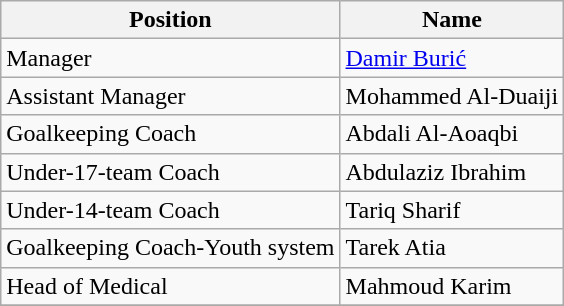<table class="wikitable">
<tr>
<th>Position</th>
<th>Name</th>
</tr>
<tr>
<td>Manager</td>
<td> <a href='#'>Damir Burić</a></td>
</tr>
<tr>
<td>Assistant Manager</td>
<td> Mohammed  Al-Duaiji</td>
</tr>
<tr>
<td>Goalkeeping Coach</td>
<td> Abdali Al-Aoaqbi</td>
</tr>
<tr>
<td>Under-17-team Coach</td>
<td> Abdulaziz Ibrahim</td>
</tr>
<tr>
<td>Under-14-team Coach</td>
<td> Tariq Sharif</td>
</tr>
<tr>
<td>Goalkeeping Coach-Youth system</td>
<td> Tarek Atia</td>
</tr>
<tr>
<td>Head of Medical</td>
<td> Mahmoud Karim</td>
</tr>
<tr>
</tr>
</table>
